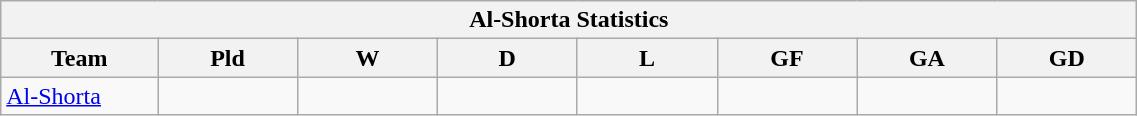<table width=60% class="wikitable" style="text-align:">
<tr>
<th colspan=8>Al-Shorta Statistics</th>
</tr>
<tr>
<th width=5%>Team</th>
<th width=5%>Pld</th>
<th width=5%>W</th>
<th width=5%>D</th>
<th width=5%>L</th>
<th width=5%>GF</th>
<th width=5%>GA</th>
<th width=5%>GD</th>
</tr>
<tr>
<td> <a href='#'>Al-Shorta</a></td>
<td></td>
<td></td>
<td></td>
<td></td>
<td></td>
<td></td>
<td></td>
</tr>
</table>
